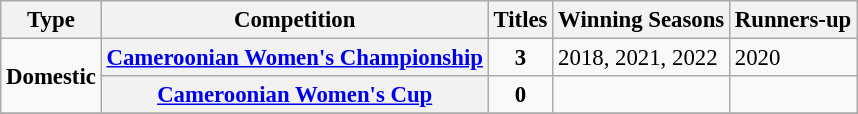<table class="wikitable plainrowheaders" style="font-size:95%; text-align:center;">
<tr>
<th style="width:5">Type</th>
<th style="width:5">Competition</th>
<th style="width:5">Titles</th>
<th style="width:5">Winning Seasons</th>
<th style="width:5">Runners-up</th>
</tr>
<tr>
<td rowspan="2"><strong>Domestic</strong></td>
<th scope=col><a href='#'>Cameroonian Women's Championship</a></th>
<td><strong>3</strong></td>
<td align="left">2018, 2021, 2022</td>
<td align="left">2020</td>
</tr>
<tr>
<th scope=col><a href='#'>Cameroonian Women's Cup</a></th>
<td><strong>0</strong></td>
<td align="left"></td>
<td align="left"></td>
</tr>
<tr>
</tr>
</table>
